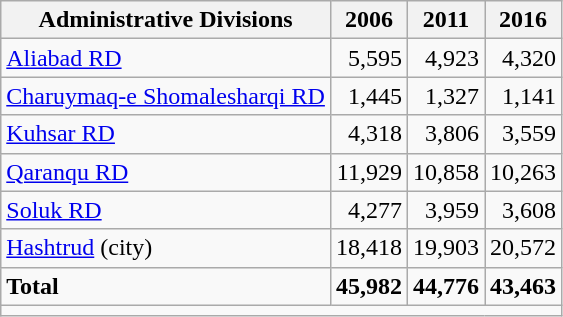<table class="wikitable">
<tr>
<th>Administrative Divisions</th>
<th>2006</th>
<th>2011</th>
<th>2016</th>
</tr>
<tr>
<td><a href='#'>Aliabad RD</a></td>
<td style="text-align: right;">5,595</td>
<td style="text-align: right;">4,923</td>
<td style="text-align: right;">4,320</td>
</tr>
<tr>
<td><a href='#'>Charuymaq-e Shomalesharqi RD</a></td>
<td style="text-align: right;">1,445</td>
<td style="text-align: right;">1,327</td>
<td style="text-align: right;">1,141</td>
</tr>
<tr>
<td><a href='#'>Kuhsar RD</a></td>
<td style="text-align: right;">4,318</td>
<td style="text-align: right;">3,806</td>
<td style="text-align: right;">3,559</td>
</tr>
<tr>
<td><a href='#'>Qaranqu RD</a></td>
<td style="text-align: right;">11,929</td>
<td style="text-align: right;">10,858</td>
<td style="text-align: right;">10,263</td>
</tr>
<tr>
<td><a href='#'>Soluk RD</a></td>
<td style="text-align: right;">4,277</td>
<td style="text-align: right;">3,959</td>
<td style="text-align: right;">3,608</td>
</tr>
<tr>
<td><a href='#'>Hashtrud</a> (city)</td>
<td style="text-align: right;">18,418</td>
<td style="text-align: right;">19,903</td>
<td style="text-align: right;">20,572</td>
</tr>
<tr>
<td><strong>Total</strong></td>
<td style="text-align: right;"><strong>45,982</strong></td>
<td style="text-align: right;"><strong>44,776</strong></td>
<td style="text-align: right;"><strong>43,463</strong></td>
</tr>
<tr>
<td colspan=4></td>
</tr>
</table>
